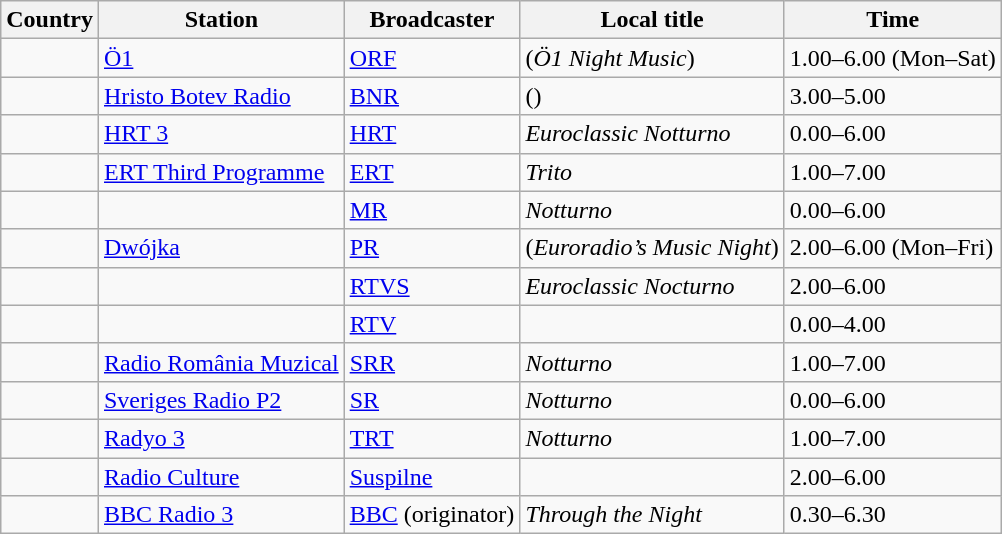<table class="wikitable sortable">
<tr>
<th>Country</th>
<th>Station</th>
<th>Broadcaster</th>
<th>Local title</th>
<th>Time</th>
</tr>
<tr>
<td></td>
<td><a href='#'>Ö1</a></td>
<td><a href='#'>ORF</a></td>
<td> (<em>Ö1 Night Music</em>)</td>
<td>1.00–6.00 (Mon–Sat)</td>
</tr>
<tr>
<td></td>
<td><a href='#'>Hristo Botev Radio</a></td>
<td><a href='#'>BNR</a></td>
<td> ()</td>
<td>3.00–5.00</td>
</tr>
<tr>
<td></td>
<td><a href='#'>HRT 3</a></td>
<td><a href='#'>HRT</a></td>
<td><em>Euroclassic Notturno</em></td>
<td>0.00–6.00</td>
</tr>
<tr>
<td></td>
<td><a href='#'>ERT Third Programme</a></td>
<td><a href='#'>ERT</a></td>
<td><em>Trito</em></td>
<td>1.00–7.00</td>
</tr>
<tr>
<td></td>
<td></td>
<td><a href='#'>MR</a></td>
<td><em>Notturno</em></td>
<td>0.00–6.00</td>
</tr>
<tr>
<td></td>
<td><a href='#'>Dwójka</a></td>
<td><a href='#'>PR</a></td>
<td> (<em>Euroradio’s Music Night</em>)</td>
<td>2.00–6.00 (Mon–Fri)</td>
</tr>
<tr>
<td></td>
<td></td>
<td><a href='#'>RTVS</a></td>
<td><em>Euroclassic Nocturno</em></td>
<td>2.00–6.00</td>
</tr>
<tr>
<td></td>
<td></td>
<td><a href='#'>RTV</a></td>
<td></td>
<td>0.00–4.00</td>
</tr>
<tr>
<td></td>
<td><a href='#'>Radio România Muzical</a></td>
<td><a href='#'>SRR</a></td>
<td><em>Notturno</em></td>
<td>1.00–7.00</td>
</tr>
<tr>
<td></td>
<td><a href='#'>Sveriges Radio P2</a></td>
<td><a href='#'>SR</a></td>
<td><em>Notturno</em></td>
<td>0.00–6.00</td>
</tr>
<tr>
<td></td>
<td><a href='#'>Radyo 3</a></td>
<td><a href='#'>TRT</a></td>
<td><em>Notturno</em></td>
<td>1.00–7.00</td>
</tr>
<tr>
<td></td>
<td><a href='#'>Radio Culture</a></td>
<td><a href='#'>Suspilne</a></td>
<td><em></em></td>
<td>2.00–6.00</td>
</tr>
<tr>
<td></td>
<td><a href='#'>BBC Radio 3</a></td>
<td><a href='#'>BBC</a> (originator)</td>
<td><em>Through the Night</em></td>
<td>0.30–6.30</td>
</tr>
</table>
